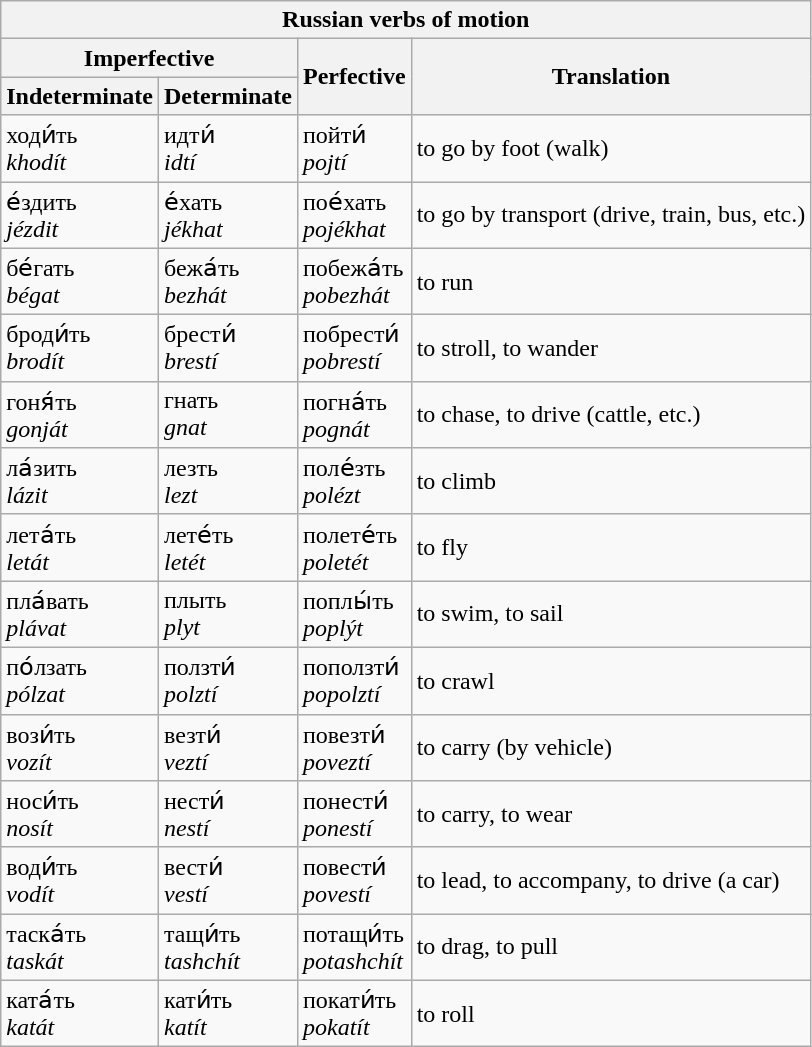<table class="wikitable">
<tr>
<th colspan="4">Russian verbs of motion</th>
</tr>
<tr>
<th colspan="2">Imperfective</th>
<th rowspan="2">Perfective</th>
<th rowspan="2">Translation</th>
</tr>
<tr>
<th>Indeterminate</th>
<th>Determinate</th>
</tr>
<tr>
<td>ходи́ть<br><em>khodít</em></td>
<td>идти́<br><em>idtí</em></td>
<td>пойти́<br><em>pojtí</em></td>
<td>to go by foot (walk)</td>
</tr>
<tr>
<td>е́здить<br><em>jézdit</em></td>
<td>е́хать<br><em>jékhat</em></td>
<td>пое́хать<br><em>pojékhat</em></td>
<td>to go by transport (drive, train, bus, etc.)</td>
</tr>
<tr>
<td>бе́гать<br><em>bégat</em></td>
<td>бежа́ть<br><em>bezhát</em></td>
<td>побежа́ть<br><em>pobezhát</em></td>
<td>to run</td>
</tr>
<tr>
<td>броди́ть<br><em>brodít</em></td>
<td>брести́<br><em>brestí</em></td>
<td>побрести́<br><em>pobrestí</em></td>
<td>to stroll, to wander</td>
</tr>
<tr>
<td>гоня́ть<br><em>gonját</em></td>
<td>гнать<br><em>gnat</em></td>
<td>погна́ть<br><em>pognát</em></td>
<td>to chase, to drive (cattle, etc.)</td>
</tr>
<tr>
<td>ла́зить<br><em>lázit</em></td>
<td>лезть<br><em>lezt</em></td>
<td>поле́зть<br><em>polézt</em></td>
<td>to climb</td>
</tr>
<tr>
<td>лета́ть<br><em>letát</em></td>
<td>лете́ть<br><em>letét</em></td>
<td>полете́ть<br><em>poletét</em></td>
<td>to fly</td>
</tr>
<tr>
<td>пла́вать<br><em>plávat</em></td>
<td>плыть<br><em>plyt</em></td>
<td>поплы́ть<br><em>poplýt</em></td>
<td>to swim, to sail</td>
</tr>
<tr>
<td>по́лзать<br><em>pólzat</em></td>
<td>ползти́<br><em>polztí</em></td>
<td>поползти́<br><em>popolztí</em></td>
<td>to crawl</td>
</tr>
<tr>
<td>вози́ть<br><em>vozít</em></td>
<td>везти́<br><em>veztí</em></td>
<td>повезти́<br><em>poveztí</em></td>
<td>to carry (by vehicle)</td>
</tr>
<tr>
<td>носи́ть<br><em>nosít</em></td>
<td>нести́<br><em>nestí</em></td>
<td>понести́<br><em>ponestí</em></td>
<td>to carry, to wear</td>
</tr>
<tr>
<td>води́ть<br><em>vodít</em></td>
<td>вести́<br><em>vestí</em></td>
<td>повести́<br><em>povestí</em></td>
<td>to lead, to accompany, to drive (a car)</td>
</tr>
<tr>
<td>таска́ть<br><em>taskát</em></td>
<td>тащи́ть<br><em>tashchít</em></td>
<td>потащи́ть<br><em>potashchít</em></td>
<td>to drag, to pull</td>
</tr>
<tr>
<td>ката́ть<br><em>katát</em></td>
<td>кати́ть<br><em>katít</em></td>
<td>покати́ть<br><em>pokatít</em></td>
<td>to roll</td>
</tr>
</table>
